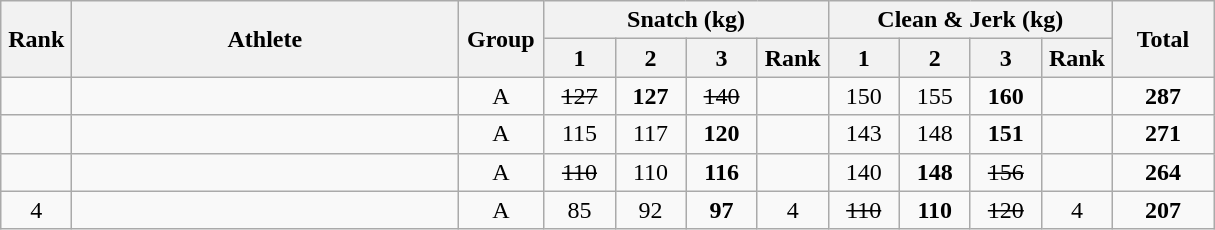<table class = "wikitable" style="text-align:center;">
<tr>
<th rowspan=2 width=40>Rank</th>
<th rowspan=2 width=250>Athlete</th>
<th rowspan=2 width=50>Group</th>
<th colspan=4>Snatch (kg)</th>
<th colspan=4>Clean & Jerk (kg)</th>
<th rowspan=2 width=60>Total</th>
</tr>
<tr>
<th width=40>1</th>
<th width=40>2</th>
<th width=40>3</th>
<th width=40>Rank</th>
<th width=40>1</th>
<th width=40>2</th>
<th width=40>3</th>
<th width=40>Rank</th>
</tr>
<tr>
<td></td>
<td align=left></td>
<td>A</td>
<td><s>127</s></td>
<td><strong>127</strong></td>
<td><s>140</s></td>
<td></td>
<td>150</td>
<td>155</td>
<td><strong>160</strong></td>
<td></td>
<td><strong>287</strong></td>
</tr>
<tr>
<td></td>
<td align=left></td>
<td>A</td>
<td>115</td>
<td>117</td>
<td><strong>120</strong></td>
<td></td>
<td>143</td>
<td>148</td>
<td><strong>151</strong></td>
<td></td>
<td><strong>271</strong></td>
</tr>
<tr>
<td></td>
<td align=left></td>
<td>A</td>
<td><s>110</s></td>
<td>110</td>
<td><strong>116</strong></td>
<td></td>
<td>140</td>
<td><strong>148</strong></td>
<td><s>156</s></td>
<td></td>
<td><strong>264</strong></td>
</tr>
<tr>
<td>4</td>
<td align=left></td>
<td>A</td>
<td>85</td>
<td>92</td>
<td><strong>97</strong></td>
<td>4</td>
<td><s>110</s></td>
<td><strong>110</strong></td>
<td><s>120</s></td>
<td>4</td>
<td><strong>207</strong></td>
</tr>
</table>
